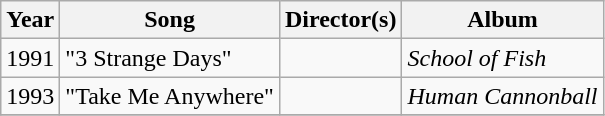<table class="wikitable">
<tr>
<th>Year</th>
<th>Song</th>
<th>Director(s)</th>
<th>Album</th>
</tr>
<tr>
<td rowspan="1">1991</td>
<td>"3 Strange Days"</td>
<td rowspan="1"></td>
<td rowspan="1"><em>School of Fish</em></td>
</tr>
<tr>
<td rowspan="1">1993</td>
<td>"Take Me Anywhere"</td>
<td rowspan="1"></td>
<td rowspan="1"><em>Human Cannonball</em></td>
</tr>
<tr>
</tr>
</table>
